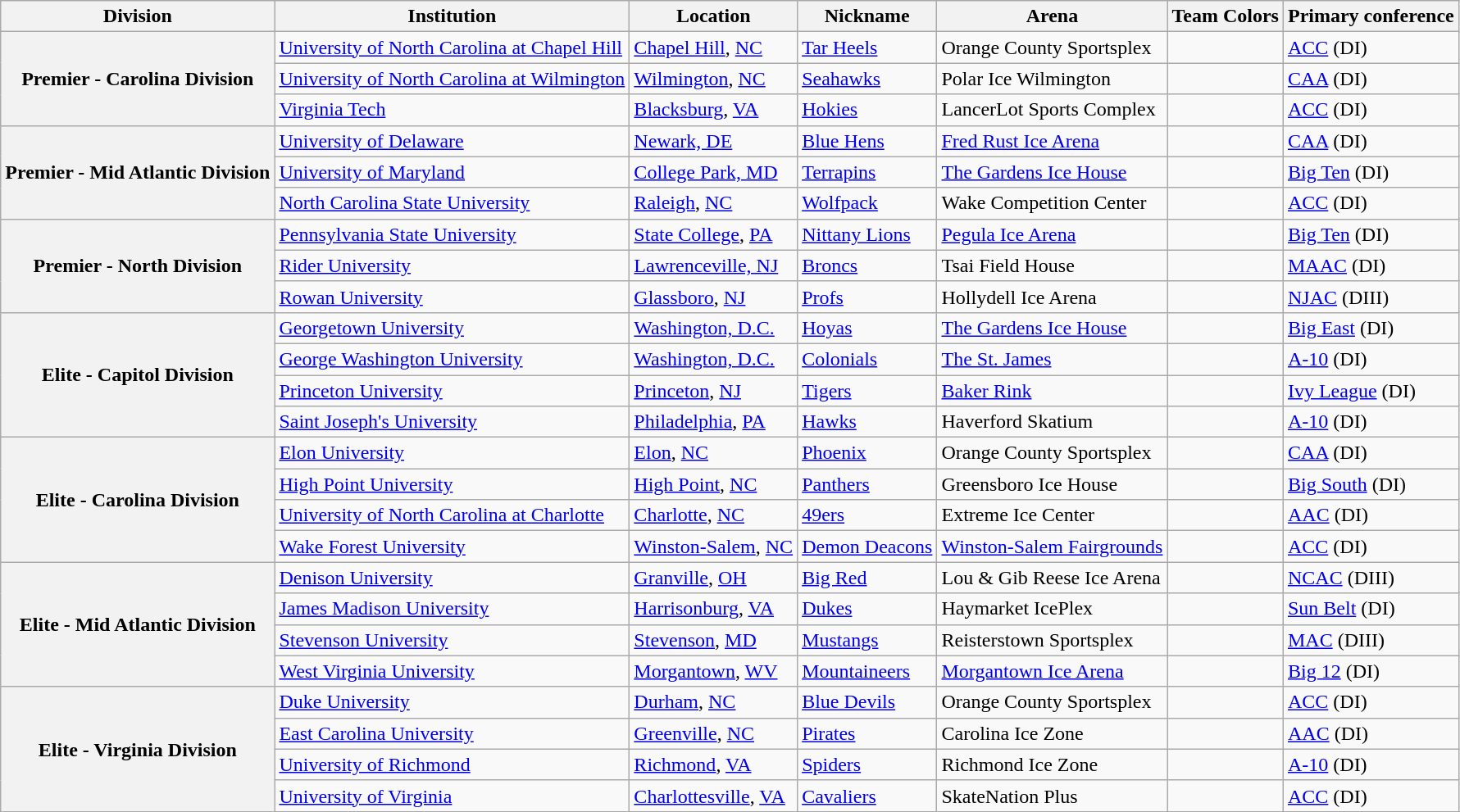<table class="wikitable sortable">
<tr>
<th>Division</th>
<th>Institution</th>
<th>Location</th>
<th>Nickname</th>
<th>Arena</th>
<th>Team Colors</th>
<th>Primary conference</th>
</tr>
<tr>
<th rowspan="3">Premier - Carolina Division</th>
<td><a href='#'>University of North Carolina at Chapel Hill</a></td>
<td><a href='#'>Chapel Hill</a>, <a href='#'>NC</a></td>
<td><a href='#'>Tar Heels</a></td>
<td>Orange County Sportsplex</td>
<td align=center> </td>
<td><a href='#'>ACC</a> (DI)</td>
</tr>
<tr>
<td><a href='#'>University of North Carolina at Wilmington</a></td>
<td><a href='#'>Wilmington</a>, <a href='#'>NC</a></td>
<td><a href='#'>Seahawks</a></td>
<td>Polar Ice Wilmington</td>
<td align=center> </td>
<td><a href='#'>CAA</a> (DI)</td>
</tr>
<tr>
<td><a href='#'>Virginia Tech</a></td>
<td><a href='#'>Blacksburg</a>, <a href='#'>VA</a></td>
<td><a href='#'>Hokies</a></td>
<td>LancerLot Sports Complex</td>
<td align=center> </td>
<td><a href='#'>ACC</a> (DI)</td>
</tr>
<tr>
<th rowspan="3">Premier - Mid Atlantic Division</th>
<td><a href='#'>University of Delaware</a></td>
<td><a href='#'>Newark, DE</a></td>
<td><a href='#'>Blue Hens</a></td>
<td><a href='#'>Fred Rust Ice Arena</a></td>
<td align=center> </td>
<td><a href='#'>CAA</a> (DI)</td>
</tr>
<tr>
<td><a href='#'>University of Maryland</a></td>
<td><a href='#'>College Park, MD</a></td>
<td><a href='#'>Terrapins</a></td>
<td><a href='#'>The Gardens Ice House</a></td>
<td align=center> </td>
<td><a href='#'>Big Ten</a> (DI)</td>
</tr>
<tr>
<td><a href='#'>North Carolina State University</a></td>
<td><a href='#'>Raleigh</a>, <a href='#'>NC</a></td>
<td><a href='#'>Wolfpack</a></td>
<td>Wake Competition Center</td>
<td align=center> </td>
<td><a href='#'>ACC</a> (DI)</td>
</tr>
<tr>
<th rowspan="3">Premier - North Division</th>
<td><a href='#'>Pennsylvania State University</a></td>
<td><a href='#'>State College</a>, <a href='#'>PA</a></td>
<td><a href='#'>Nittany Lions</a></td>
<td><a href='#'>Pegula Ice Arena</a></td>
<td align=center> </td>
<td><a href='#'>Big Ten</a> (DI)</td>
</tr>
<tr>
<td><a href='#'>Rider University</a></td>
<td><a href='#'>Lawrenceville, NJ</a></td>
<td><a href='#'>Broncs</a></td>
<td>Tsai Field House</td>
<td align=center> </td>
<td><a href='#'>MAAC</a> (DI)</td>
</tr>
<tr>
<td><a href='#'>Rowan University</a></td>
<td><a href='#'>Glassboro</a>, <a href='#'>NJ</a></td>
<td><a href='#'>Profs</a></td>
<td>Hollydell Ice Arena</td>
<td align=center> </td>
<td><a href='#'>NJAC</a> (DIII)</td>
</tr>
<tr>
<th rowspan="4">Elite - Capitol Division</th>
<td><a href='#'>Georgetown University</a></td>
<td><a href='#'>Washington, D.C.</a></td>
<td><a href='#'>Hoyas</a></td>
<td><a href='#'>The Gardens Ice House</a></td>
<td align=center> </td>
<td><a href='#'>Big East</a> (DI)</td>
</tr>
<tr>
<td><a href='#'>George Washington University</a></td>
<td><a href='#'>Washington, D.C.</a></td>
<td><a href='#'>Colonials</a></td>
<td><a href='#'>The St. James</a></td>
<td align=center> </td>
<td><a href='#'>A-10</a> (DI)</td>
</tr>
<tr>
<td><a href='#'>Princeton University</a></td>
<td><a href='#'>Princeton</a>, <a href='#'>NJ</a></td>
<td><a href='#'>Tigers</a></td>
<td><a href='#'>Baker Rink</a></td>
<td align=center> </td>
<td><a href='#'>Ivy League</a> (DI)</td>
</tr>
<tr>
<td><a href='#'>Saint Joseph's University</a></td>
<td><a href='#'>Philadelphia</a>, <a href='#'>PA</a></td>
<td><a href='#'>Hawks</a></td>
<td>Haverford Skatium</td>
<td align=center> </td>
<td><a href='#'>A-10</a> (DI)</td>
</tr>
<tr>
<th rowspan="4">Elite - Carolina Division</th>
<td><a href='#'>Elon University</a></td>
<td><a href='#'>Elon</a>, <a href='#'>NC</a></td>
<td><a href='#'>Phoenix</a></td>
<td>Orange County Sportsplex</td>
<td align=center> </td>
<td><a href='#'>CAA</a> (DI)</td>
</tr>
<tr>
<td><a href='#'>High Point University</a></td>
<td><a href='#'>High Point</a>, <a href='#'>NC</a></td>
<td><a href='#'>Panthers</a></td>
<td>Greensboro Ice House</td>
<td align=center> </td>
<td><a href='#'>Big South</a> (DI)</td>
</tr>
<tr>
<td><a href='#'>University of North Carolina at Charlotte</a></td>
<td><a href='#'>Charlotte</a>, <a href='#'>NC</a></td>
<td><a href='#'>49ers</a></td>
<td>Extreme Ice Center</td>
<td align=center> </td>
<td><a href='#'>AAC</a> (DI)</td>
</tr>
<tr>
<td><a href='#'>Wake Forest University</a></td>
<td><a href='#'>Winston-Salem</a>, <a href='#'>NC</a></td>
<td><a href='#'>Demon Deacons</a></td>
<td><a href='#'>Winston-Salem Fairgrounds</a></td>
<td align=center> </td>
<td><a href='#'>ACC</a> (DI)</td>
</tr>
<tr>
<th rowspan="4">Elite - Mid Atlantic Division</th>
<td><a href='#'>Denison University</a></td>
<td><a href='#'>Granville</a>, <a href='#'>OH</a></td>
<td><a href='#'>Big Red</a></td>
<td>Lou & Gib Reese Ice Arena</td>
<td align=center> </td>
<td><a href='#'>NCAC</a> (DIII)</td>
</tr>
<tr>
<td><a href='#'>James Madison University</a></td>
<td><a href='#'>Harrisonburg</a>, <a href='#'>VA</a></td>
<td><a href='#'>Dukes</a></td>
<td>Haymarket IcePlex</td>
<td align=center> </td>
<td><a href='#'>Sun Belt</a> (DI)</td>
</tr>
<tr>
<td><a href='#'>Stevenson University</a></td>
<td><a href='#'>Stevenson</a>, <a href='#'>MD</a></td>
<td><a href='#'>Mustangs</a></td>
<td>Reisterstown Sportsplex</td>
<td align=center> </td>
<td><a href='#'>MAC</a> (DIII)</td>
</tr>
<tr>
<td><a href='#'>West Virginia University</a></td>
<td><a href='#'>Morgantown</a>, <a href='#'>WV</a></td>
<td><a href='#'>Mountaineers</a></td>
<td><a href='#'>Morgantown Ice Arena</a></td>
<td align=center> </td>
<td><a href='#'>Big 12</a> (DI)</td>
</tr>
<tr>
<th rowspan="4">Elite - Virginia Division</th>
<td><a href='#'>Duke University</a></td>
<td><a href='#'>Durham</a>, <a href='#'>NC</a></td>
<td><a href='#'>Blue Devils</a></td>
<td>Orange County Sportsplex</td>
<td align=center> </td>
<td><a href='#'>ACC</a> (DI)</td>
</tr>
<tr>
<td><a href='#'>East Carolina University</a></td>
<td><a href='#'>Greenville</a>, <a href='#'>NC</a></td>
<td><a href='#'>Pirates</a></td>
<td>Carolina Ice Zone</td>
<td align=center> </td>
<td><a href='#'>AAC</a> (DI)</td>
</tr>
<tr>
<td><a href='#'>University of Richmond</a></td>
<td><a href='#'>Richmond</a>, <a href='#'>VA</a></td>
<td><a href='#'>Spiders</a></td>
<td>Richmond Ice Zone</td>
<td align=center> </td>
<td><a href='#'>A-10</a> (DI)</td>
</tr>
<tr>
<td><a href='#'>University of Virginia</a></td>
<td><a href='#'>Charlottesville</a>, <a href='#'>VA</a></td>
<td><a href='#'>Cavaliers</a></td>
<td>SkateNation Plus</td>
<td align=center> </td>
<td><a href='#'>ACC</a> (DI)</td>
</tr>
<tr>
</tr>
</table>
